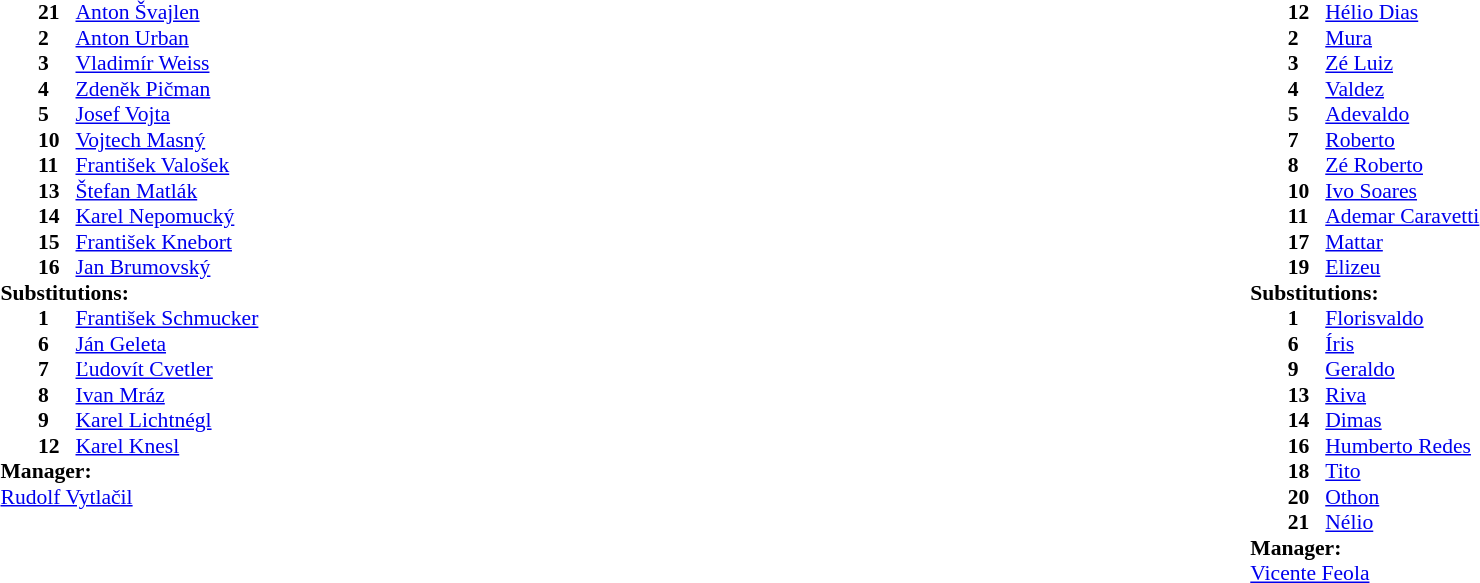<table width="100%">
<tr>
<td valign="top" width="40%"><br><table style="font-size:90%" cellspacing="0" cellpadding="0">
<tr>
<th width=25></th>
<th width=25></th>
</tr>
<tr>
<td></td>
<td><strong>21</strong></td>
<td><a href='#'>Anton Švajlen</a></td>
</tr>
<tr>
<td></td>
<td><strong>2</strong></td>
<td><a href='#'>Anton Urban</a></td>
</tr>
<tr>
<td></td>
<td><strong>3</strong></td>
<td><a href='#'>Vladimír Weiss</a></td>
</tr>
<tr>
<td></td>
<td><strong>4</strong></td>
<td><a href='#'>Zdeněk Pičman</a></td>
</tr>
<tr>
<td></td>
<td><strong>5</strong></td>
<td><a href='#'>Josef Vojta</a></td>
</tr>
<tr>
<td></td>
<td><strong>10</strong></td>
<td><a href='#'>Vojtech Masný</a></td>
</tr>
<tr>
<td></td>
<td><strong>11</strong></td>
<td><a href='#'>František Valošek</a></td>
</tr>
<tr>
<td></td>
<td><strong>13</strong></td>
<td><a href='#'>Štefan Matlák</a></td>
</tr>
<tr>
<td></td>
<td><strong>14</strong></td>
<td><a href='#'>Karel Nepomucký</a></td>
</tr>
<tr>
<td></td>
<td><strong>15</strong></td>
<td><a href='#'>František Knebort</a></td>
</tr>
<tr>
<td></td>
<td><strong>16</strong></td>
<td><a href='#'>Jan Brumovský</a></td>
</tr>
<tr>
<td colspan=3><strong>Substitutions:</strong></td>
</tr>
<tr>
<td></td>
<td><strong>1</strong></td>
<td><a href='#'>František Schmucker</a></td>
</tr>
<tr>
<td></td>
<td><strong>6</strong></td>
<td><a href='#'>Ján Geleta</a></td>
</tr>
<tr>
<td></td>
<td><strong>7</strong></td>
<td><a href='#'>Ľudovít Cvetler</a></td>
</tr>
<tr>
<td></td>
<td><strong>8</strong></td>
<td><a href='#'>Ivan Mráz</a></td>
</tr>
<tr>
<td></td>
<td><strong>9</strong></td>
<td><a href='#'>Karel Lichtnégl</a></td>
</tr>
<tr>
<td></td>
<td><strong>12</strong></td>
<td><a href='#'>Karel Knesl</a></td>
</tr>
<tr>
<td colspan=3><strong>Manager:</strong></td>
</tr>
<tr>
<td colspan=3> <a href='#'>Rudolf Vytlačil</a></td>
</tr>
</table>
</td>
<td valign="top" width="50%"><br><table style="font-size:90%; margin:auto" cellspacing="0" cellpadding="0">
<tr>
<th width=25></th>
<th width=25></th>
</tr>
<tr>
<td></td>
<td><strong>12</strong></td>
<td><a href='#'>Hélio Dias</a></td>
</tr>
<tr>
<td></td>
<td><strong>2</strong></td>
<td><a href='#'>Mura</a></td>
</tr>
<tr>
<td></td>
<td><strong>3</strong></td>
<td><a href='#'>Zé Luiz</a></td>
</tr>
<tr>
<td></td>
<td><strong>4</strong></td>
<td><a href='#'>Valdez</a></td>
</tr>
<tr>
<td></td>
<td><strong>5</strong></td>
<td><a href='#'>Adevaldo</a></td>
</tr>
<tr>
<td></td>
<td><strong>7</strong></td>
<td><a href='#'>Roberto</a></td>
</tr>
<tr>
<td></td>
<td><strong>8</strong></td>
<td><a href='#'>Zé Roberto</a></td>
</tr>
<tr>
<td></td>
<td><strong>10</strong></td>
<td><a href='#'>Ivo Soares</a></td>
</tr>
<tr>
<td></td>
<td><strong>11</strong></td>
<td><a href='#'>Ademar Caravetti</a></td>
</tr>
<tr>
<td></td>
<td><strong>17</strong></td>
<td><a href='#'>Mattar</a></td>
<td></td>
</tr>
<tr>
<td></td>
<td><strong>19</strong></td>
<td><a href='#'>Elizeu</a></td>
</tr>
<tr>
<td colspan=3><strong>Substitutions:</strong></td>
</tr>
<tr>
<td></td>
<td><strong>1</strong></td>
<td><a href='#'>Florisvaldo</a></td>
</tr>
<tr>
<td></td>
<td><strong>6</strong></td>
<td><a href='#'>Íris</a></td>
</tr>
<tr>
<td></td>
<td><strong>9</strong></td>
<td><a href='#'>Geraldo</a></td>
</tr>
<tr>
<td></td>
<td><strong>13</strong></td>
<td><a href='#'>Riva</a></td>
</tr>
<tr>
<td></td>
<td><strong>14</strong></td>
<td><a href='#'>Dimas</a></td>
</tr>
<tr>
<td></td>
<td><strong>16</strong></td>
<td><a href='#'>Humberto Redes</a></td>
</tr>
<tr>
<td></td>
<td><strong>18</strong></td>
<td><a href='#'>Tito</a></td>
</tr>
<tr>
<td></td>
<td><strong>20</strong></td>
<td><a href='#'>Othon</a></td>
</tr>
<tr>
<td></td>
<td><strong>21</strong></td>
<td><a href='#'>Nélio</a></td>
</tr>
<tr>
<td colspan=3><strong>Manager:</strong></td>
</tr>
<tr>
<td colspan=3> <a href='#'>Vicente Feola</a></td>
</tr>
</table>
</td>
</tr>
</table>
